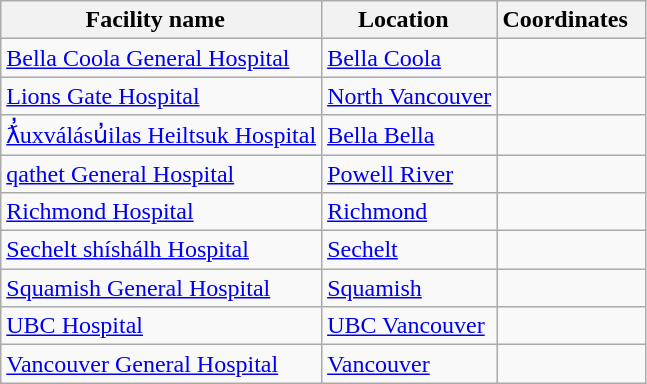<table class="wikitable sortable">
<tr>
<th>Facility name  </th>
<th>Location  </th>
<th class="unsortable">Coordinates  </th>
</tr>
<tr>
<td><a href='#'>Bella Coola General Hospital</a></td>
<td><a href='#'>Bella Coola</a></td>
<td></td>
</tr>
<tr>
<td><a href='#'>Lions Gate Hospital</a></td>
<td><a href='#'>North Vancouver</a></td>
<td></td>
</tr>
<tr>
<td><a href='#'>ƛ̓uxválásu̓ilas Heiltsuk Hospital</a></td>
<td><a href='#'>Bella Bella</a></td>
<td></td>
</tr>
<tr>
<td><a href='#'>qathet General Hospital</a> </td>
<td><a href='#'>Powell River</a></td>
<td></td>
</tr>
<tr>
<td><a href='#'>Richmond Hospital</a></td>
<td><a href='#'>Richmond</a></td>
<td></td>
</tr>
<tr>
<td><a href='#'>Sechelt  shíshálh Hospital</a></td>
<td><a href='#'>Sechelt</a></td>
<td></td>
</tr>
<tr>
<td><a href='#'>Squamish General Hospital</a></td>
<td><a href='#'>Squamish</a></td>
<td></td>
</tr>
<tr>
<td><a href='#'>UBC Hospital</a></td>
<td><a href='#'>UBC Vancouver</a></td>
<td></td>
</tr>
<tr>
<td><a href='#'>Vancouver General Hospital</a></td>
<td><a href='#'>Vancouver</a></td>
<td></td>
</tr>
</table>
